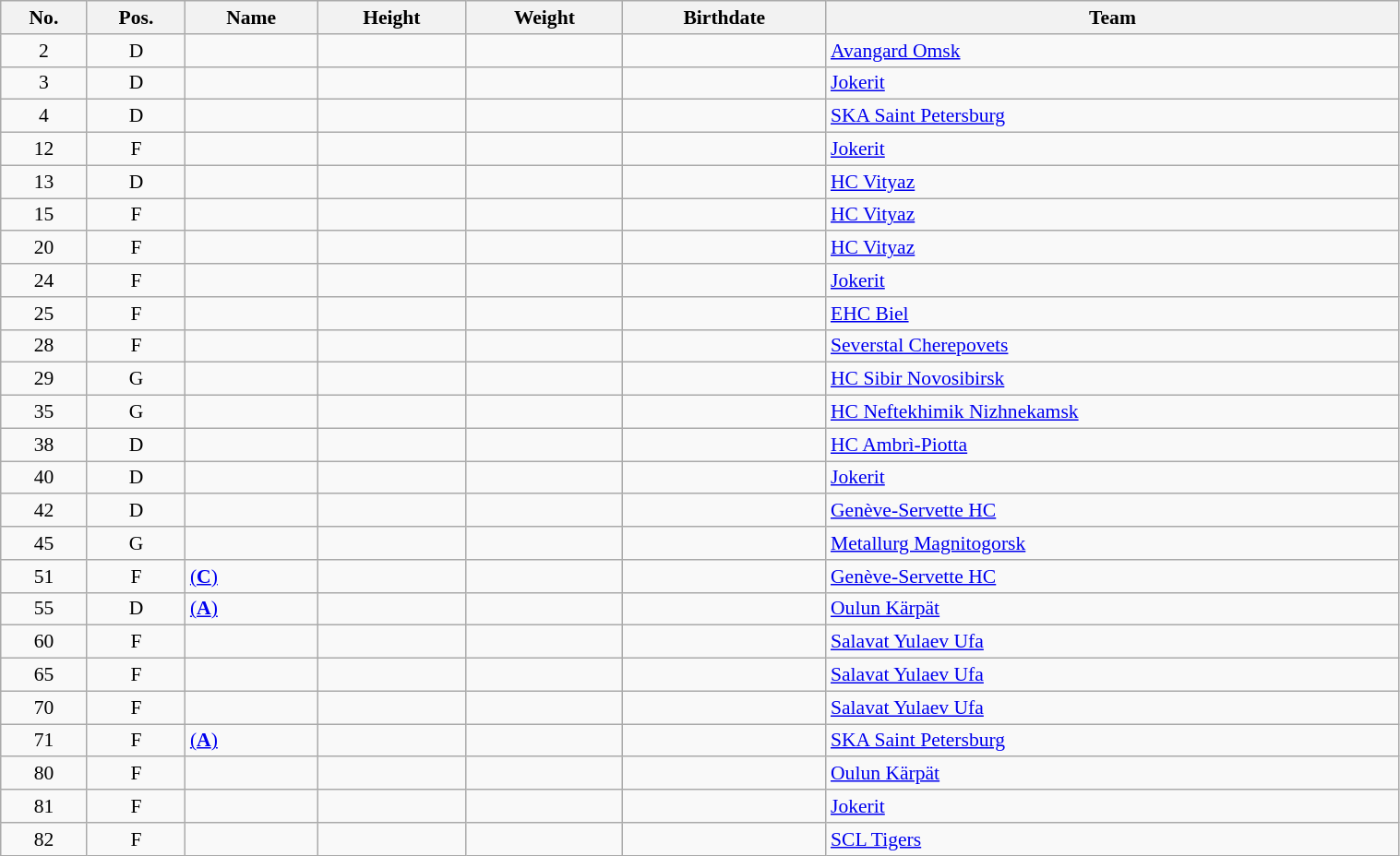<table class="wikitable sortable" width="80%" style="font-size: 90%; text-align: center;">
<tr>
<th>No.</th>
<th>Pos.</th>
<th>Name</th>
<th>Height</th>
<th>Weight</th>
<th>Birthdate</th>
<th>Team</th>
</tr>
<tr>
<td>2</td>
<td>D</td>
<td align=left></td>
<td></td>
<td></td>
<td align=right></td>
<td align=left> <a href='#'>Avangard Omsk</a></td>
</tr>
<tr>
<td>3</td>
<td>D</td>
<td align=left></td>
<td></td>
<td></td>
<td align="right"></td>
<td align=left> <a href='#'>Jokerit</a></td>
</tr>
<tr>
<td>4</td>
<td>D</td>
<td align=left></td>
<td></td>
<td></td>
<td align="right"></td>
<td align=left> <a href='#'>SKA Saint Petersburg</a></td>
</tr>
<tr>
<td>12</td>
<td>F</td>
<td align=left></td>
<td></td>
<td></td>
<td align="right"></td>
<td align=left> <a href='#'>Jokerit</a></td>
</tr>
<tr>
<td>13</td>
<td>D</td>
<td align=left></td>
<td></td>
<td></td>
<td align="right"></td>
<td align=left> <a href='#'>HC Vityaz</a></td>
</tr>
<tr>
<td>15</td>
<td>F</td>
<td align=left></td>
<td></td>
<td></td>
<td align="right"></td>
<td align=left> <a href='#'>HC Vityaz</a></td>
</tr>
<tr>
<td>20</td>
<td>F</td>
<td align=left></td>
<td></td>
<td></td>
<td align="right"></td>
<td align=left> <a href='#'>HC Vityaz</a></td>
</tr>
<tr>
<td>24</td>
<td>F</td>
<td align=left></td>
<td></td>
<td></td>
<td align="right"></td>
<td align=left> <a href='#'>Jokerit</a></td>
</tr>
<tr>
<td>25</td>
<td>F</td>
<td align=left></td>
<td></td>
<td></td>
<td align="right"></td>
<td align=left> <a href='#'>EHC Biel</a></td>
</tr>
<tr>
<td>28</td>
<td>F</td>
<td align=left></td>
<td></td>
<td></td>
<td align="right"></td>
<td align=left> <a href='#'>Severstal Cherepovets</a></td>
</tr>
<tr>
<td>29</td>
<td>G</td>
<td align=left></td>
<td></td>
<td></td>
<td align="right"></td>
<td align=left> <a href='#'>HC Sibir Novosibirsk</a></td>
</tr>
<tr>
<td>35</td>
<td>G</td>
<td align=left></td>
<td></td>
<td></td>
<td align="right"></td>
<td align=left> <a href='#'>HC Neftekhimik Nizhnekamsk</a></td>
</tr>
<tr>
<td>38</td>
<td>D</td>
<td align=left></td>
<td></td>
<td></td>
<td align="right"></td>
<td align=left> <a href='#'>HC Ambrì-Piotta</a></td>
</tr>
<tr>
<td>40</td>
<td>D</td>
<td align=left></td>
<td></td>
<td></td>
<td align="right"></td>
<td align=left> <a href='#'>Jokerit</a></td>
</tr>
<tr>
<td>42</td>
<td>D</td>
<td align=left></td>
<td></td>
<td></td>
<td align="right"></td>
<td align=left> <a href='#'>Genève-Servette HC</a></td>
</tr>
<tr>
<td>45</td>
<td>G</td>
<td align=left></td>
<td></td>
<td></td>
<td align="right"></td>
<td align=left> <a href='#'>Metallurg Magnitogorsk</a></td>
</tr>
<tr>
<td>51</td>
<td>F</td>
<td align=left> <a href='#'>(<strong>C</strong>)</a></td>
<td></td>
<td></td>
<td align="right"></td>
<td align=left> <a href='#'>Genève-Servette HC</a></td>
</tr>
<tr>
<td>55</td>
<td>D</td>
<td align=left> <a href='#'>(<strong>A</strong>)</a></td>
<td></td>
<td></td>
<td align="right"></td>
<td align=left> <a href='#'>Oulun Kärpät</a></td>
</tr>
<tr>
<td>60</td>
<td>F</td>
<td align=left></td>
<td></td>
<td></td>
<td align="right"></td>
<td align=left> <a href='#'>Salavat Yulaev Ufa</a></td>
</tr>
<tr>
<td>65</td>
<td>F</td>
<td align=left></td>
<td></td>
<td></td>
<td align="right"></td>
<td align=left> <a href='#'>Salavat Yulaev Ufa</a></td>
</tr>
<tr>
<td>70</td>
<td>F</td>
<td align=left></td>
<td></td>
<td></td>
<td align="right"></td>
<td align=left> <a href='#'>Salavat Yulaev Ufa</a></td>
</tr>
<tr>
<td>71</td>
<td>F</td>
<td align=left> <a href='#'>(<strong>A</strong>)</a></td>
<td></td>
<td></td>
<td align="right"></td>
<td align=left> <a href='#'>SKA Saint Petersburg</a></td>
</tr>
<tr>
<td>80</td>
<td>F</td>
<td align=left></td>
<td></td>
<td></td>
<td align="right"></td>
<td align=left> <a href='#'>Oulun Kärpät</a></td>
</tr>
<tr>
<td>81</td>
<td>F</td>
<td align=left></td>
<td></td>
<td></td>
<td align="right"></td>
<td align=left> <a href='#'>Jokerit</a></td>
</tr>
<tr>
<td>82</td>
<td>F</td>
<td align=left></td>
<td></td>
<td></td>
<td align="right"></td>
<td align=left> <a href='#'>SCL Tigers</a></td>
</tr>
</table>
